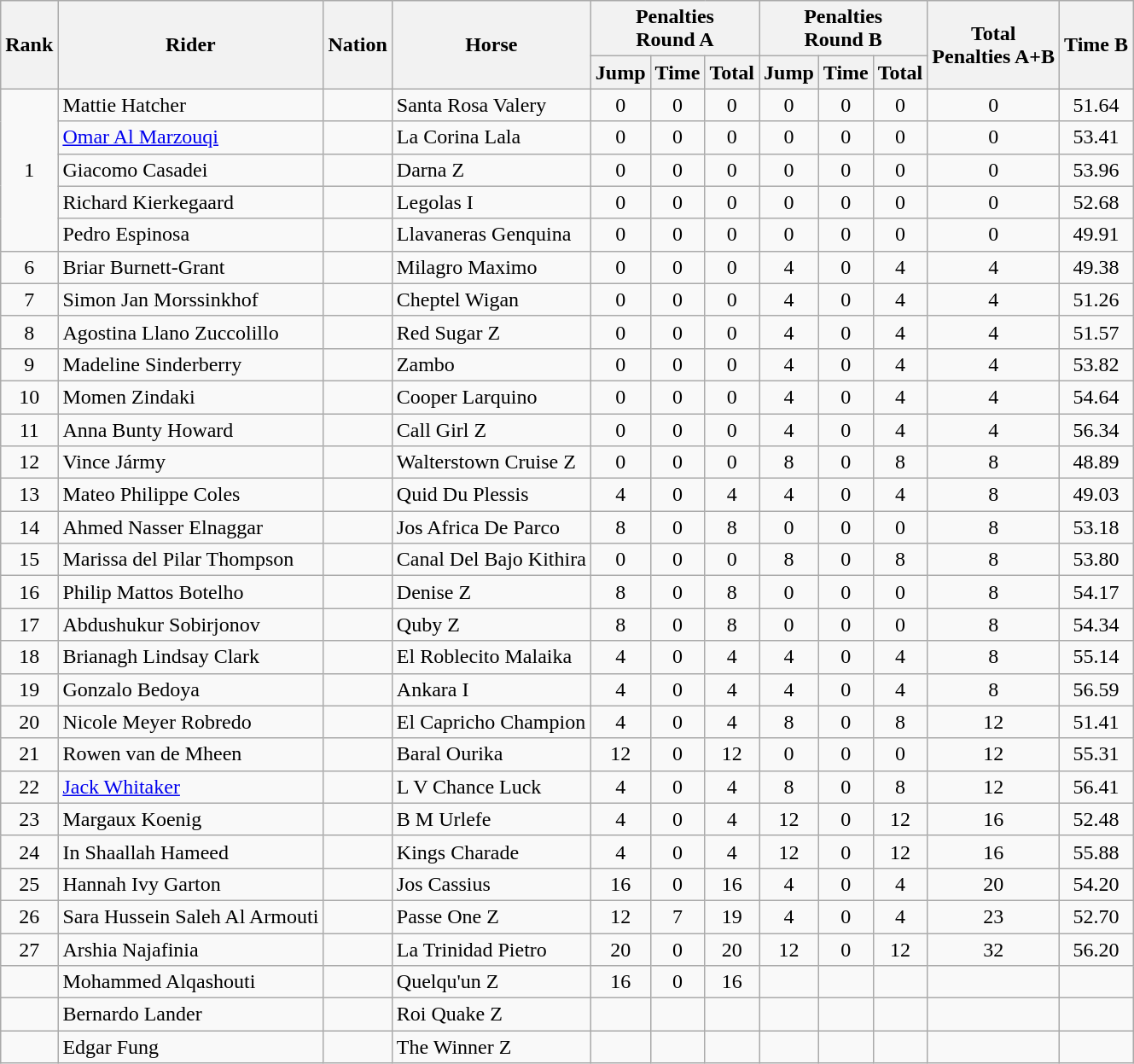<table class="wikitable" style="text-align:center">
<tr>
<th rowspan="2">Rank</th>
<th rowspan="2">Rider</th>
<th rowspan="2">Nation</th>
<th rowspan="2">Horse</th>
<th colspan="3" class="unsortable">Penalties <br> Round A</th>
<th colspan="3" class="unsortable">Penalties <br> Round B</th>
<th rowspan="2">Total<br> Penalties A+B</th>
<th rowspan="2">Time B</th>
</tr>
<tr>
<th>Jump</th>
<th>Time</th>
<th>Total</th>
<th>Jump</th>
<th>Time</th>
<th>Total</th>
</tr>
<tr>
<td rowspan="5">1</td>
<td align=left>Mattie Hatcher</td>
<td align=left></td>
<td align=left>Santa Rosa Valery</td>
<td>0</td>
<td>0</td>
<td>0</td>
<td>0</td>
<td>0</td>
<td>0</td>
<td>0</td>
<td>51.64</td>
</tr>
<tr>
<td align=left><a href='#'>Omar Al Marzouqi</a></td>
<td align=left></td>
<td align=left>La Corina Lala</td>
<td>0</td>
<td>0</td>
<td>0</td>
<td>0</td>
<td>0</td>
<td>0</td>
<td>0</td>
<td>53.41</td>
</tr>
<tr>
<td align=left>Giacomo Casadei</td>
<td align=left></td>
<td align=left>Darna Z</td>
<td>0</td>
<td>0</td>
<td>0</td>
<td>0</td>
<td>0</td>
<td>0</td>
<td>0</td>
<td>53.96</td>
</tr>
<tr>
<td align=left>Richard Kierkegaard</td>
<td align=left></td>
<td align=left>Legolas I</td>
<td>0</td>
<td>0</td>
<td>0</td>
<td>0</td>
<td>0</td>
<td>0</td>
<td>0</td>
<td>52.68</td>
</tr>
<tr>
<td align=left>Pedro Espinosa</td>
<td align=left></td>
<td align=left>Llavaneras Genquina</td>
<td>0</td>
<td>0</td>
<td>0</td>
<td>0</td>
<td>0</td>
<td>0</td>
<td>0</td>
<td>49.91</td>
</tr>
<tr>
<td>6</td>
<td align=left>Briar Burnett-Grant</td>
<td align=left></td>
<td align=left>Milagro Maximo</td>
<td>0</td>
<td>0</td>
<td>0</td>
<td>4</td>
<td>0</td>
<td>4</td>
<td>4</td>
<td>49.38</td>
</tr>
<tr>
<td>7</td>
<td align=left>Simon Jan Morssinkhof</td>
<td align=left></td>
<td align=left>Cheptel Wigan</td>
<td>0</td>
<td>0</td>
<td>0</td>
<td>4</td>
<td>0</td>
<td>4</td>
<td>4</td>
<td>51.26</td>
</tr>
<tr>
<td>8</td>
<td align=left>Agostina Llano Zuccolillo</td>
<td align=left></td>
<td align=left>Red Sugar Z</td>
<td>0</td>
<td>0</td>
<td>0</td>
<td>4</td>
<td>0</td>
<td>4</td>
<td>4</td>
<td>51.57</td>
</tr>
<tr>
<td>9</td>
<td align=left>Madeline Sinderberry</td>
<td align=left></td>
<td align=left>Zambo</td>
<td>0</td>
<td>0</td>
<td>0</td>
<td>4</td>
<td>0</td>
<td>4</td>
<td>4</td>
<td>53.82</td>
</tr>
<tr>
<td>10</td>
<td align=left>Momen Zindaki</td>
<td align=left></td>
<td align=left>Cooper Larquino</td>
<td>0</td>
<td>0</td>
<td>0</td>
<td>4</td>
<td>0</td>
<td>4</td>
<td>4</td>
<td>54.64</td>
</tr>
<tr>
<td>11</td>
<td align=left>Anna Bunty Howard</td>
<td align=left></td>
<td align=left>Call Girl Z</td>
<td>0</td>
<td>0</td>
<td>0</td>
<td>4</td>
<td>0</td>
<td>4</td>
<td>4</td>
<td>56.34</td>
</tr>
<tr>
<td>12</td>
<td align=left>Vince Jármy</td>
<td align=left></td>
<td align=left>Walterstown Cruise Z</td>
<td>0</td>
<td>0</td>
<td>0</td>
<td>8</td>
<td>0</td>
<td>8</td>
<td>8</td>
<td>48.89</td>
</tr>
<tr>
<td>13</td>
<td align=left>Mateo Philippe Coles</td>
<td align=left></td>
<td align=left>Quid Du Plessis</td>
<td>4</td>
<td>0</td>
<td>4</td>
<td>4</td>
<td>0</td>
<td>4</td>
<td>8</td>
<td>49.03</td>
</tr>
<tr>
<td>14</td>
<td align=left>Ahmed Nasser Elnaggar</td>
<td align=left></td>
<td align=left>Jos Africa De Parco</td>
<td>8</td>
<td>0</td>
<td>8</td>
<td>0</td>
<td>0</td>
<td>0</td>
<td>8</td>
<td>53.18</td>
</tr>
<tr>
<td>15</td>
<td align=left>Marissa del Pilar Thompson</td>
<td align=left></td>
<td align=left>Canal Del Bajo Kithira</td>
<td>0</td>
<td>0</td>
<td>0</td>
<td>8</td>
<td>0</td>
<td>8</td>
<td>8</td>
<td>53.80</td>
</tr>
<tr>
<td>16</td>
<td align=left>Philip Mattos Botelho</td>
<td align=left></td>
<td align=left>Denise Z</td>
<td>8</td>
<td>0</td>
<td>8</td>
<td>0</td>
<td>0</td>
<td>0</td>
<td>8</td>
<td>54.17</td>
</tr>
<tr>
<td>17</td>
<td align=left>Abdushukur Sobirjonov</td>
<td align=left></td>
<td align=left>Quby Z</td>
<td>8</td>
<td>0</td>
<td>8</td>
<td>0</td>
<td>0</td>
<td>0</td>
<td>8</td>
<td>54.34</td>
</tr>
<tr>
<td>18</td>
<td align=left>Brianagh Lindsay Clark</td>
<td align=left></td>
<td align=left>El Roblecito Malaika</td>
<td>4</td>
<td>0</td>
<td>4</td>
<td>4</td>
<td>0</td>
<td>4</td>
<td>8</td>
<td>55.14</td>
</tr>
<tr>
<td>19</td>
<td align=left>Gonzalo Bedoya</td>
<td align=left></td>
<td align=left>Ankara I</td>
<td>4</td>
<td>0</td>
<td>4</td>
<td>4</td>
<td>0</td>
<td>4</td>
<td>8</td>
<td>56.59</td>
</tr>
<tr>
<td>20</td>
<td align=left>Nicole Meyer Robredo</td>
<td align=left></td>
<td align=left>El Capricho Champion</td>
<td>4</td>
<td>0</td>
<td>4</td>
<td>8</td>
<td>0</td>
<td>8</td>
<td>12</td>
<td>51.41</td>
</tr>
<tr>
<td>21</td>
<td align=left>Rowen van de Mheen</td>
<td align=left></td>
<td align=left>Baral Ourika</td>
<td>12</td>
<td>0</td>
<td>12</td>
<td>0</td>
<td>0</td>
<td>0</td>
<td>12</td>
<td>55.31</td>
</tr>
<tr>
<td>22</td>
<td align=left><a href='#'>Jack Whitaker</a></td>
<td align=left></td>
<td align=left>L V Chance Luck</td>
<td>4</td>
<td>0</td>
<td>4</td>
<td>8</td>
<td>0</td>
<td>8</td>
<td>12</td>
<td>56.41</td>
</tr>
<tr>
<td>23</td>
<td align=left>Margaux Koenig</td>
<td align=left></td>
<td align=left>B M Urlefe</td>
<td>4</td>
<td>0</td>
<td>4</td>
<td>12</td>
<td>0</td>
<td>12</td>
<td>16</td>
<td>52.48</td>
</tr>
<tr>
<td>24</td>
<td align=left>In Shaallah Hameed</td>
<td align=left></td>
<td align=left>Kings Charade</td>
<td>4</td>
<td>0</td>
<td>4</td>
<td>12</td>
<td>0</td>
<td>12</td>
<td>16</td>
<td>55.88</td>
</tr>
<tr>
<td>25</td>
<td align=left>Hannah Ivy Garton</td>
<td align=left></td>
<td align=left>Jos Cassius</td>
<td>16</td>
<td>0</td>
<td>16</td>
<td>4</td>
<td>0</td>
<td>4</td>
<td>20</td>
<td>54.20</td>
</tr>
<tr>
<td>26</td>
<td align=left>Sara Hussein Saleh Al Armouti</td>
<td align=left></td>
<td align=left>Passe One Z</td>
<td>12</td>
<td>7</td>
<td>19</td>
<td>4</td>
<td>0</td>
<td>4</td>
<td>23</td>
<td>52.70</td>
</tr>
<tr>
<td>27</td>
<td align=left>Arshia Najafinia</td>
<td align=left></td>
<td align=left>La Trinidad Pietro</td>
<td>20</td>
<td>0</td>
<td>20</td>
<td>12</td>
<td>0</td>
<td>12</td>
<td>32</td>
<td>56.20</td>
</tr>
<tr>
<td></td>
<td align=left>Mohammed Alqashouti</td>
<td align=left></td>
<td align=left>Quelqu'un Z</td>
<td>16</td>
<td>0</td>
<td>16</td>
<td></td>
<td></td>
<td></td>
<td></td>
<td></td>
</tr>
<tr>
<td></td>
<td align=left>Bernardo Lander</td>
<td align=left></td>
<td align=left>Roi Quake Z</td>
<td></td>
<td></td>
<td></td>
<td></td>
<td></td>
<td></td>
<td></td>
<td></td>
</tr>
<tr>
<td></td>
<td align=left>Edgar Fung</td>
<td align=left></td>
<td align=left>The Winner Z</td>
<td></td>
<td></td>
<td></td>
<td></td>
<td></td>
<td></td>
<td></td>
<td></td>
</tr>
</table>
